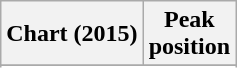<table class="wikitable sortable">
<tr>
<th align="left">Chart (2015)</th>
<th style="text-align:center;">Peak<br>position</th>
</tr>
<tr>
</tr>
<tr>
</tr>
</table>
